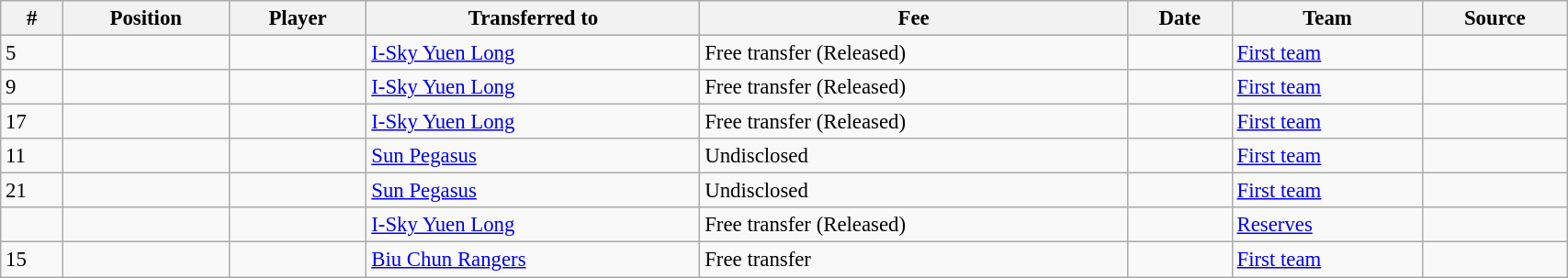<table class="wikitable sortable" style="width:90%; text-align:center; font-size:95%; text-align:left;">
<tr>
<th>#</th>
<th>Position</th>
<th>Player</th>
<th>Transferred to</th>
<th>Fee</th>
<th>Date</th>
<th>Team</th>
<th>Source</th>
</tr>
<tr>
<td>5</td>
<td></td>
<td></td>
<td> <a href='#'>I-Sky Yuen Long</a></td>
<td>Free transfer (Released)</td>
<td></td>
<td><a href='#'>First team</a></td>
<td></td>
</tr>
<tr>
<td>9</td>
<td></td>
<td></td>
<td> <a href='#'>I-Sky Yuen Long</a></td>
<td>Free transfer (Released)</td>
<td></td>
<td><a href='#'>First team</a></td>
<td></td>
</tr>
<tr>
<td>17</td>
<td></td>
<td></td>
<td> <a href='#'>I-Sky Yuen Long</a></td>
<td>Free transfer (Released)</td>
<td></td>
<td><a href='#'>First team</a></td>
<td></td>
</tr>
<tr>
<td>11</td>
<td></td>
<td></td>
<td> <a href='#'>Sun Pegasus</a></td>
<td>Undisclosed</td>
<td></td>
<td><a href='#'>First team</a></td>
<td></td>
</tr>
<tr>
<td>21</td>
<td></td>
<td></td>
<td> <a href='#'>Sun Pegasus</a></td>
<td>Undisclosed</td>
<td></td>
<td><a href='#'>First team</a></td>
<td></td>
</tr>
<tr>
<td></td>
<td></td>
<td></td>
<td> <a href='#'>I-Sky Yuen Long</a></td>
<td>Free transfer (Released)</td>
<td></td>
<td><a href='#'>Reserves</a></td>
<td></td>
</tr>
<tr>
<td>15</td>
<td></td>
<td></td>
<td> <a href='#'>Biu Chun Rangers</a></td>
<td>Free transfer</td>
<td></td>
<td><a href='#'>First team</a></td>
<td></td>
</tr>
</table>
